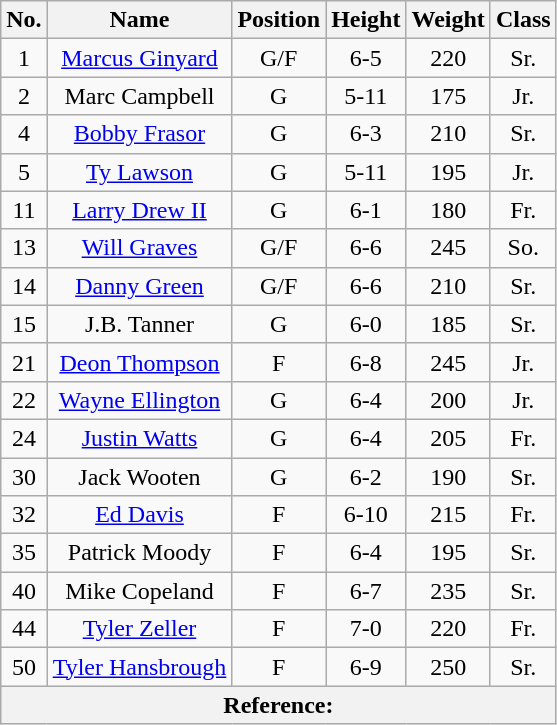<table class="wikitable">
<tr>
<th>No.</th>
<th>Name</th>
<th>Position</th>
<th>Height</th>
<th>Weight</th>
<th>Class</th>
</tr>
<tr>
<td style="text-align:center;">1</td>
<td style="text-align:center;"><a href='#'>Marcus Ginyard</a></td>
<td style="text-align:center;">G/F</td>
<td style="text-align:center;">6-5</td>
<td style="text-align:center;">220</td>
<td style="text-align:center;">Sr.</td>
</tr>
<tr>
<td style="text-align:center;">2</td>
<td style="text-align:center;">Marc Campbell</td>
<td style="text-align:center;">G</td>
<td style="text-align:center;">5-11</td>
<td style="text-align:center;">175</td>
<td style="text-align:center;">Jr.</td>
</tr>
<tr>
<td style="text-align:center;">4</td>
<td style="text-align:center;"><a href='#'>Bobby Frasor</a></td>
<td style="text-align:center;">G</td>
<td style="text-align:center;">6-3</td>
<td style="text-align:center;">210</td>
<td style="text-align:center;">Sr.</td>
</tr>
<tr>
<td style="text-align:center;">5</td>
<td style="text-align:center;"><a href='#'>Ty Lawson</a></td>
<td style="text-align:center;">G</td>
<td style="text-align:center;">5-11</td>
<td style="text-align:center;">195</td>
<td style="text-align:center;">Jr.</td>
</tr>
<tr>
<td style="text-align:center;">11</td>
<td style="text-align:center;"><a href='#'>Larry Drew II</a></td>
<td style="text-align:center;">G</td>
<td style="text-align:center;">6-1</td>
<td style="text-align:center;">180</td>
<td style="text-align:center;">Fr.</td>
</tr>
<tr>
<td style="text-align:center;">13</td>
<td style="text-align:center;"><a href='#'>Will Graves</a></td>
<td style="text-align:center;">G/F</td>
<td style="text-align:center;">6-6</td>
<td style="text-align:center;">245</td>
<td style="text-align:center;">So.</td>
</tr>
<tr>
<td style="text-align:center;">14</td>
<td style="text-align:center;"><a href='#'>Danny Green</a></td>
<td style="text-align:center;">G/F</td>
<td style="text-align:center;">6-6</td>
<td style="text-align:center;">210</td>
<td style="text-align:center;">Sr.</td>
</tr>
<tr>
<td style="text-align:center;">15</td>
<td style="text-align:center;">J.B. Tanner</td>
<td style="text-align:center;">G</td>
<td style="text-align:center;">6-0</td>
<td style="text-align:center;">185</td>
<td style="text-align:center;">Sr.</td>
</tr>
<tr>
<td style="text-align:center;">21</td>
<td style="text-align:center;"><a href='#'>Deon Thompson</a></td>
<td style="text-align:center;">F</td>
<td style="text-align:center;">6-8</td>
<td style="text-align:center;">245</td>
<td style="text-align:center;">Jr.</td>
</tr>
<tr>
<td style="text-align:center;">22</td>
<td style="text-align:center;"><a href='#'>Wayne Ellington</a></td>
<td style="text-align:center;">G</td>
<td style="text-align:center;">6-4</td>
<td style="text-align:center;">200</td>
<td style="text-align:center;">Jr.</td>
</tr>
<tr>
<td style="text-align:center;">24</td>
<td style="text-align:center;"><a href='#'>Justin Watts</a></td>
<td style="text-align:center;">G</td>
<td style="text-align:center;">6-4</td>
<td style="text-align:center;">205</td>
<td style="text-align:center;">Fr.</td>
</tr>
<tr>
<td style="text-align:center;">30</td>
<td style="text-align:center;">Jack Wooten</td>
<td style="text-align:center;">G</td>
<td style="text-align:center;">6-2</td>
<td style="text-align:center;">190</td>
<td style="text-align:center;">Sr.</td>
</tr>
<tr>
<td style="text-align:center;">32</td>
<td style="text-align:center;"><a href='#'>Ed Davis</a></td>
<td style="text-align:center;">F</td>
<td style="text-align:center;">6-10</td>
<td style="text-align:center;">215</td>
<td style="text-align:center;">Fr.</td>
</tr>
<tr>
<td style="text-align:center;">35</td>
<td style="text-align:center;">Patrick Moody</td>
<td style="text-align:center;">F</td>
<td style="text-align:center;">6-4</td>
<td style="text-align:center;">195</td>
<td style="text-align:center;">Sr.</td>
</tr>
<tr>
<td style="text-align:center;">40</td>
<td style="text-align:center;">Mike Copeland</td>
<td style="text-align:center;">F</td>
<td style="text-align:center;">6-7</td>
<td style="text-align:center;">235</td>
<td style="text-align:center;">Sr.</td>
</tr>
<tr>
<td style="text-align:center;">44</td>
<td style="text-align:center;"><a href='#'>Tyler Zeller</a></td>
<td style="text-align:center;">F</td>
<td style="text-align:center;">7-0</td>
<td style="text-align:center;">220</td>
<td style="text-align:center;">Fr.</td>
</tr>
<tr>
<td style="text-align:center;">50</td>
<td style="text-align:center;"><a href='#'>Tyler Hansbrough</a></td>
<td style="text-align:center;">F</td>
<td style="text-align:center;">6-9</td>
<td style="text-align:center;">250</td>
<td style="text-align:center;">Sr.</td>
</tr>
<tr>
<th style="text-align:center;" colspan="6">Reference:</th>
</tr>
</table>
